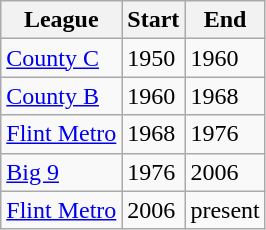<table class="wikitable" border="1">
<tr>
<th>League</th>
<th>Start</th>
<th>End</th>
</tr>
<tr>
<td><a href='#'>County C</a></td>
<td>1950</td>
<td>1960</td>
</tr>
<tr>
<td><a href='#'>County B</a></td>
<td>1960</td>
<td>1968</td>
</tr>
<tr>
<td><a href='#'>Flint Metro</a></td>
<td>1968</td>
<td>1976</td>
</tr>
<tr>
<td><a href='#'>Big 9</a></td>
<td>1976</td>
<td>2006</td>
</tr>
<tr>
<td><a href='#'>Flint Metro</a></td>
<td>2006</td>
<td>present</td>
</tr>
</table>
